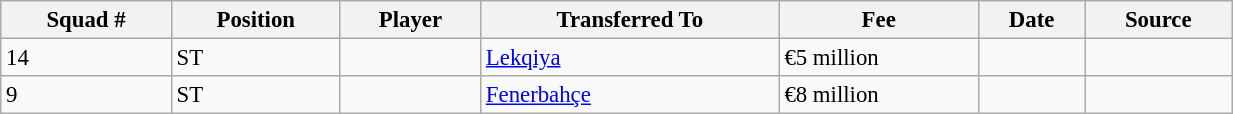<table class="wikitable sortable" style="width:65%; text-align:center; font-size:95%; text-align:left;">
<tr>
<th><strong>Squad #</strong></th>
<th><strong>Position</strong></th>
<th><strong>Player</strong></th>
<th><strong>Transferred To</strong></th>
<th><strong>Fee</strong></th>
<th><strong>Date</strong></th>
<th><strong>Source</strong></th>
</tr>
<tr>
<td>14</td>
<td>ST</td>
<td></td>
<td> <a href='#'>Lekqiya</a></td>
<td>€5 million</td>
<td></td>
<td></td>
</tr>
<tr>
<td>9</td>
<td>ST</td>
<td></td>
<td> <a href='#'>Fenerbahçe</a></td>
<td>€8 million</td>
<td></td>
<td></td>
</tr>
</table>
